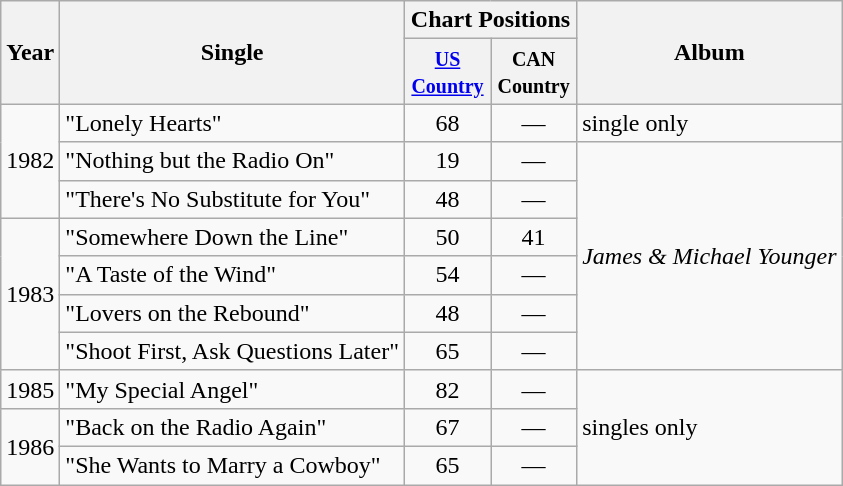<table class="wikitable">
<tr>
<th rowspan="2">Year</th>
<th rowspan="2">Single</th>
<th colspan="2">Chart Positions</th>
<th rowspan="2">Album</th>
</tr>
<tr>
<th width="50"><small><a href='#'>US Country</a></small></th>
<th width="50"><small>CAN Country</small></th>
</tr>
<tr>
<td rowspan="3">1982</td>
<td>"Lonely Hearts"</td>
<td align="center">68</td>
<td align="center">—</td>
<td>single only</td>
</tr>
<tr>
<td>"Nothing but the Radio On"</td>
<td align="center">19</td>
<td align="center">—</td>
<td rowspan="6"><em>James & Michael Younger</em></td>
</tr>
<tr>
<td>"There's No Substitute for You"</td>
<td align="center">48</td>
<td align="center">—</td>
</tr>
<tr>
<td rowspan="4">1983</td>
<td>"Somewhere Down the Line"</td>
<td align="center">50</td>
<td align="center">41</td>
</tr>
<tr>
<td>"A Taste of the Wind"</td>
<td align="center">54</td>
<td align="center">—</td>
</tr>
<tr>
<td>"Lovers on the Rebound"</td>
<td align="center">48</td>
<td align="center">—</td>
</tr>
<tr>
<td>"Shoot First, Ask Questions Later"</td>
<td align="center">65</td>
<td align="center">—</td>
</tr>
<tr>
<td>1985</td>
<td>"My Special Angel"</td>
<td align="center">82</td>
<td align="center">—</td>
<td rowspan="3">singles only</td>
</tr>
<tr>
<td rowspan="2">1986</td>
<td>"Back on the Radio Again"</td>
<td align="center">67</td>
<td align="center">—</td>
</tr>
<tr>
<td>"She Wants to Marry a Cowboy"</td>
<td align="center">65</td>
<td align="center">—</td>
</tr>
</table>
